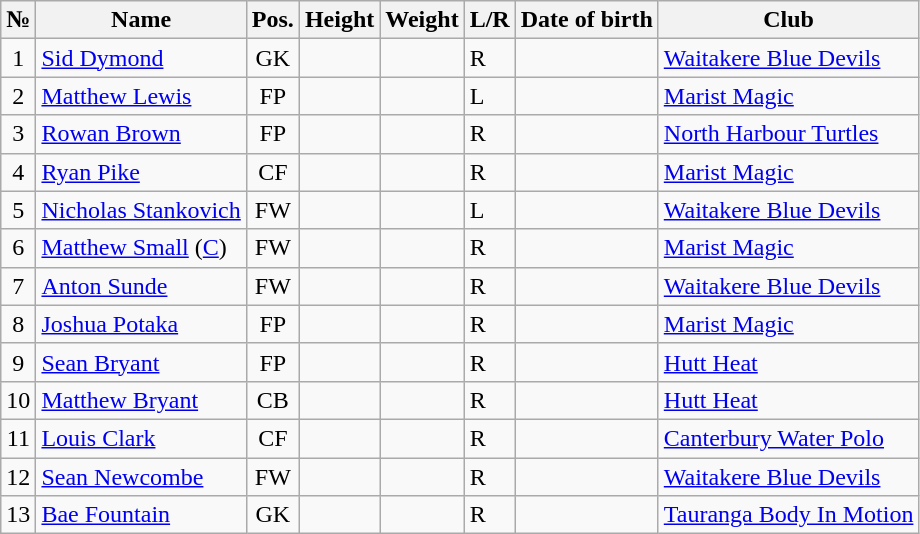<table class="wikitable sortable" text-align:center;">
<tr>
<th>№</th>
<th>Name</th>
<th>Pos.</th>
<th>Height</th>
<th>Weight</th>
<th>L/R</th>
<th>Date of birth</th>
<th>Club</th>
</tr>
<tr>
<td style="text-align:center;">1</td>
<td style="text-align:left;"><a href='#'>Sid Dymond</a></td>
<td style="text-align:center;">GK</td>
<td></td>
<td></td>
<td>R</td>
<td style="text-align:left;"></td>
<td style="text-align:left;"> <a href='#'>Waitakere Blue Devils</a></td>
</tr>
<tr>
<td style="text-align:center;">2</td>
<td style="text-align:left;"><a href='#'>Matthew Lewis</a></td>
<td style="text-align:center;">FP</td>
<td></td>
<td></td>
<td>L</td>
<td style="text-align:left;"></td>
<td style="text-align:left;"> <a href='#'>Marist Magic</a></td>
</tr>
<tr>
<td style="text-align:center;">3</td>
<td style="text-align:left;"><a href='#'>Rowan Brown</a></td>
<td style="text-align:center;">FP</td>
<td></td>
<td></td>
<td>R</td>
<td style="text-align:left;"></td>
<td style="text-align:left;"> <a href='#'>North Harbour Turtles</a></td>
</tr>
<tr>
<td style="text-align:center;">4</td>
<td style="text-align:left;"><a href='#'>Ryan Pike</a></td>
<td style="text-align:center;">CF</td>
<td></td>
<td></td>
<td>R</td>
<td style="text-align:left;"></td>
<td style="text-align:left;"> <a href='#'>Marist Magic</a></td>
</tr>
<tr>
<td style="text-align:center;">5</td>
<td style="text-align:left;"><a href='#'>Nicholas Stankovich</a></td>
<td style="text-align:center;">FW</td>
<td></td>
<td></td>
<td>L</td>
<td style="text-align:left;"></td>
<td style="text-align:left;"> <a href='#'>Waitakere Blue Devils</a></td>
</tr>
<tr>
<td style="text-align:center;">6</td>
<td style="text-align:left;"><a href='#'>Matthew Small</a> (<a href='#'>C</a>)</td>
<td style="text-align:center;">FW</td>
<td></td>
<td></td>
<td>R</td>
<td style="text-align:left;"></td>
<td style="text-align:left;"> <a href='#'>Marist Magic</a></td>
</tr>
<tr>
<td style="text-align:center;">7</td>
<td style="text-align:left;"><a href='#'>Anton Sunde</a></td>
<td style="text-align:center;">FW</td>
<td></td>
<td></td>
<td>R</td>
<td style="text-align:left;"></td>
<td style="text-align:left;"> <a href='#'>Waitakere Blue Devils</a></td>
</tr>
<tr>
<td style="text-align:center;">8</td>
<td style="text-align:left;"><a href='#'>Joshua Potaka</a></td>
<td style="text-align:center;">FP</td>
<td></td>
<td></td>
<td>R</td>
<td style="text-align:left;"></td>
<td style="text-align:left;"> <a href='#'>Marist Magic</a></td>
</tr>
<tr>
<td style="text-align:center;">9</td>
<td style="text-align:left;"><a href='#'>Sean Bryant</a></td>
<td style="text-align:center;">FP</td>
<td></td>
<td></td>
<td>R</td>
<td style="text-align:left;"></td>
<td style="text-align:left;"> <a href='#'>Hutt Heat</a></td>
</tr>
<tr>
<td style="text-align:center;">10</td>
<td style="text-align:left;"><a href='#'>Matthew Bryant</a></td>
<td style="text-align:center;">CB</td>
<td></td>
<td></td>
<td>R</td>
<td style="text-align:left;"></td>
<td style="text-align:left;"> <a href='#'>Hutt Heat</a></td>
</tr>
<tr>
<td style="text-align:center;">11</td>
<td style="text-align:left;"><a href='#'>Louis Clark</a></td>
<td style="text-align:center;">CF</td>
<td></td>
<td></td>
<td>R</td>
<td style="text-align:left;"></td>
<td style="text-align:left;"> <a href='#'>Canterbury Water Polo</a></td>
</tr>
<tr>
<td style="text-align:center;">12</td>
<td style="text-align:left;"><a href='#'>Sean Newcombe</a></td>
<td style="text-align:center;">FW</td>
<td></td>
<td></td>
<td>R</td>
<td style="text-align:left;"></td>
<td style="text-align:left;"> <a href='#'>Waitakere Blue Devils</a></td>
</tr>
<tr>
<td style="text-align:center;">13</td>
<td style="text-align:left;"><a href='#'>Bae Fountain</a></td>
<td style="text-align:center;">GK</td>
<td></td>
<td></td>
<td>R</td>
<td style="text-align:left;"></td>
<td style="text-align:left;"> <a href='#'>Tauranga Body In Motion</a></td>
</tr>
</table>
